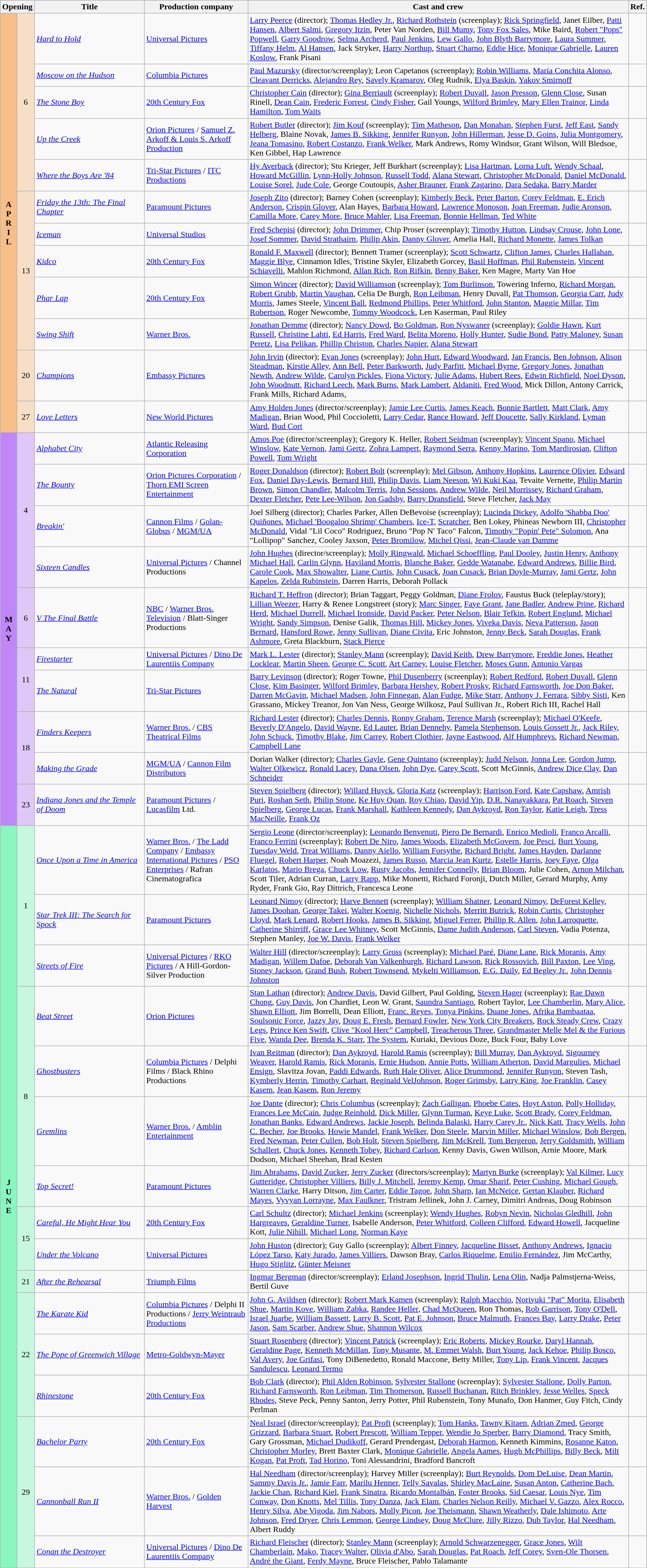<table class="wikitable sortable">
<tr style="background:#b0e0e6; text-align:center;">
<th colspan="2">Opening</th>
<th style="width:17%;">Title</th>
<th style="width:16%;">Production company</th>
<th>Cast and crew</th>
<th class="unsortable">Ref.</th>
</tr>
<tr>
<th rowspan="12" style="text-align:center; background:#f7bf87;"><strong>A<br>P<br>R<br>I<br>L</strong></th>
<td rowspan="5" style="text-align:center; background:#f7dfc7;">6</td>
<td><em><a href='#'>Hard to Hold</a></em></td>
<td><a href='#'>Universal Pictures</a></td>
<td><a href='#'>Larry Peerce</a> (director); <a href='#'>Thomas Hedley Jr.</a>, <a href='#'>Richard Rothstein</a> (screenplay); <a href='#'>Rick Springfield</a>, Janet Eilber, <a href='#'>Patti Hansen</a>, <a href='#'>Albert Salmi</a>, <a href='#'>Gregory Itzin</a>, Peter Van Norden, <a href='#'>Bill Mumy</a>, <a href='#'>Tony Fox Sales</a>, Mike Baird, <a href='#'>Robert "Pops" Popwell</a>, <a href='#'>Garry Goodrow</a>, <a href='#'>Selma Archerd</a>, <a href='#'>Paul Jenkins</a>, <a href='#'>Lew Gallo</a>, <a href='#'>John Blyth Barrymore</a>, <a href='#'>Laura Summer</a>, <a href='#'>Tiffany Helm</a>, <a href='#'>Al Hansen</a>, Jack Stryker, <a href='#'>Harry Northup</a>, <a href='#'>Stuart Charno</a>, <a href='#'>Eddie Hice</a>, <a href='#'>Monique Gabrielle</a>, <a href='#'>Lauren Koslow</a>, Frank Pisani</td>
<td></td>
</tr>
<tr>
<td><em><a href='#'>Moscow on the Hudson</a></em></td>
<td><a href='#'>Columbia Pictures</a></td>
<td><a href='#'>Paul Mazursky</a> (director/screenplay); Leon Capetanos (screenplay); <a href='#'>Robin Williams</a>, <a href='#'>María Conchita Alonso</a>, <a href='#'>Cleavant Derricks</a>, <a href='#'>Alejandro Rey</a>, <a href='#'>Savely Kramarov</a>, Oleg Rudnik, <a href='#'>Elya Baskin</a>, <a href='#'>Yakov Smirnoff</a></td>
<td></td>
</tr>
<tr>
<td><em><a href='#'>The Stone Boy</a></em></td>
<td><a href='#'>20th Century Fox</a></td>
<td><a href='#'>Christopher Cain</a> (director); <a href='#'>Gina Berriault</a> (screenplay); <a href='#'>Robert Duvall</a>, <a href='#'>Jason Presson</a>, <a href='#'>Glenn Close</a>, Susan Rinell, <a href='#'>Dean Cain</a>, <a href='#'>Frederic Forrest</a>, <a href='#'>Cindy Fisher</a>, Gail Youngs, <a href='#'>Wilford Brimley</a>, <a href='#'>Mary Ellen Trainor</a>, <a href='#'>Linda Hamilton</a>, <a href='#'>Tom Waits</a></td>
<td></td>
</tr>
<tr>
<td><em><a href='#'>Up the Creek</a></em></td>
<td><a href='#'>Orion Pictures</a> / <a href='#'>Samuel Z. Arkoff & Louis S. Arkoff Production</a></td>
<td><a href='#'>Robert Butler</a> (director); <a href='#'>Jim Kouf</a> (screenplay); <a href='#'>Tim Matheson</a>, <a href='#'>Dan Monahan</a>, <a href='#'>Stephen Furst</a>, <a href='#'>Jeff East</a>, <a href='#'>Sandy Helberg</a>, Blaine Novak, <a href='#'>James B. Sikking</a>, <a href='#'>Jennifer Runyon</a>, <a href='#'>John Hillerman</a>, <a href='#'>Jesse D. Goins</a>, <a href='#'>Julia Montgomery</a>, <a href='#'>Jeana Tomasino</a>, <a href='#'>Robert Costanzo</a>, <a href='#'>Frank Welker</a>, Mark Andrews, Romy Windsor, Grant Wilson, Will Bledsoe, Ken Gibbel, Hap Lawrence</td>
<td></td>
</tr>
<tr>
<td><em><a href='#'>Where the Boys Are '84</a></em></td>
<td><a href='#'>Tri-Star Pictures</a> / <a href='#'>ITC Productions</a></td>
<td><a href='#'>Hy Averback</a> (director); Stu Krieger, Jeff Burkhart (screenplay); <a href='#'>Lisa Hartman</a>, <a href='#'>Lorna Luft</a>, <a href='#'>Wendy Schaal</a>, <a href='#'>Howard McGillin</a>, <a href='#'>Lynn-Holly Johnson</a>, <a href='#'>Russell Todd</a>, <a href='#'>Alana Stewart</a>, <a href='#'>Christopher McDonald</a>, <a href='#'>Daniel McDonald</a>, <a href='#'>Louise Sorel</a>, <a href='#'>Jude Cole</a>, George Coutoupis, <a href='#'>Asher Brauner</a>, <a href='#'>Frank Zagarino</a>, <a href='#'>Dara Sedaka</a>, <a href='#'>Barry Marder</a></td>
<td></td>
</tr>
<tr>
<td rowspan="5" style="text-align:center; background:#f7dfc7;">13</td>
<td><em><a href='#'>Friday the 13th: The Final Chapter</a></em></td>
<td><a href='#'>Paramount Pictures</a></td>
<td><a href='#'>Joseph Zito</a> (director); Barney Cohen (screenplay); <a href='#'>Kimberly Beck</a>, <a href='#'>Peter Barton</a>, <a href='#'>Corey Feldman</a>, <a href='#'>E. Erich Anderson</a>, <a href='#'>Crispin Glover</a>, Alan Hayes, <a href='#'>Barbara Howard</a>, <a href='#'>Lawrence Monoson</a>, <a href='#'>Joan Freeman</a>, <a href='#'>Judie Aronson</a>, <a href='#'>Camilla More</a>, <a href='#'>Carey More</a>, <a href='#'>Bruce Mahler</a>, <a href='#'>Lisa Freeman</a>, <a href='#'>Bonnie Hellman</a>, <a href='#'>Ted White</a></td>
<td></td>
</tr>
<tr>
<td><em><a href='#'>Iceman</a></em></td>
<td><a href='#'>Universal Studios</a></td>
<td><a href='#'>Fred Schepisi</a> (director); <a href='#'>John Drimmer</a>, Chip Proser (screenplay); <a href='#'>Timothy Hutton</a>, <a href='#'>Lindsay Crouse</a>, <a href='#'>John Lone</a>, <a href='#'>Josef Sommer</a>, <a href='#'>David Strathairn</a>, <a href='#'>Philip Akin</a>, <a href='#'>Danny Glover</a>, Amelia Hall, <a href='#'>Richard Monette</a>, <a href='#'>James Tolkan</a></td>
<td></td>
</tr>
<tr>
<td><em><a href='#'>Kidco</a></em></td>
<td><a href='#'>20th Century Fox</a></td>
<td><a href='#'>Ronald F. Maxwell</a> (director); Bennett Tramer (screenplay); <a href='#'>Scott Schwartz</a>, <a href='#'>Clifton James</a>, <a href='#'>Charles Hallahan</a>, <a href='#'>Maggie Blye</a>, Cinnamon Idles, Tristine Skyler, Elizabeth Gorcey, <a href='#'>Basil Hoffman</a>, <a href='#'>Phil Rubenstein</a>, <a href='#'>Vincent Schiavelli</a>, Mahlon Richmond, <a href='#'>Allan Rich</a>, <a href='#'>Ron Rifkin</a>, <a href='#'>Benny Baker</a>, Ken Magee, Marty Van Hoe</td>
<td></td>
</tr>
<tr>
<td><em><a href='#'>Phar Lap</a></em></td>
<td><a href='#'>20th Century Fox</a></td>
<td><a href='#'>Simon Wincer</a> (director); <a href='#'>David Williamson</a> (screenplay); <a href='#'>Tom Burlinson</a>, Towering Inferno, <a href='#'>Richard Morgan</a>, <a href='#'>Robert Grubb</a>, <a href='#'>Martin Vaughan</a>, Celia De Burgh, <a href='#'>Ron Leibman</a>, Henry Duvall, <a href='#'>Pat Thomson</a>, <a href='#'>Georgia Carr</a>, <a href='#'>Judy Morris</a>, James Steele, <a href='#'>Vincent Ball</a>, <a href='#'>Redmond Phillips</a>, <a href='#'>Peter Whitford</a>, <a href='#'>John Stanton</a>, <a href='#'>Maggie Millar</a>, <a href='#'>Tim Robertson</a>, Roger Newcombe, <a href='#'>Tommy Woodcock</a>, Len Kaserman, Paul Riley</td>
<td></td>
</tr>
<tr>
<td><em><a href='#'>Swing Shift</a></em></td>
<td><a href='#'>Warner Bros.</a></td>
<td><a href='#'>Jonathan Demme</a> (director); <a href='#'>Nancy Dowd</a>, <a href='#'>Bo Goldman</a>, <a href='#'>Ron Nyswaner</a> (screenplay); <a href='#'>Goldie Hawn</a>, <a href='#'>Kurt Russell</a>, <a href='#'>Christine Lahti</a>, <a href='#'>Ed Harris</a>, <a href='#'>Fred Ward</a>, <a href='#'>Belita Moreno</a>, <a href='#'>Holly Hunter</a>, <a href='#'>Sudie Bond</a>, <a href='#'>Patty Maloney</a>, <a href='#'>Susan Peretz</a>, <a href='#'>Lisa Pelikan</a>, <a href='#'>Phillip Christon</a>, <a href='#'>Charles Napier</a>, <a href='#'>Alana Stewart</a></td>
<td></td>
</tr>
<tr>
<td style="text-align:center; background:#f7dfc7;">20</td>
<td><em><a href='#'>Champions</a></em></td>
<td><a href='#'>Embassy Pictures</a></td>
<td><a href='#'>John Irvin</a> (director); <a href='#'>Evan Jones</a> (screenplay); <a href='#'>John Hurt</a>, <a href='#'>Edward Woodward</a>, <a href='#'>Jan Francis</a>, <a href='#'>Ben Johnson</a>, <a href='#'>Alison Steadman</a>, <a href='#'>Kirstie Alley</a>, <a href='#'>Ann Bell</a>, <a href='#'>Peter Barkworth</a>, <a href='#'>Judy Parfitt</a>, <a href='#'>Michael Byrne</a>, <a href='#'>Gregory Jones</a>, <a href='#'>Jonathan Newth</a>, <a href='#'>Andrew Wilde</a>, <a href='#'>Carolyn Pickles</a>, <a href='#'>Fiona Victory</a>, <a href='#'>Julie Adams</a>, <a href='#'>Hubert Rees</a>, <a href='#'>Edwin Richfield</a>, <a href='#'>Noel Dyson</a>, <a href='#'>John Woodnutt</a>, <a href='#'>Richard Leech</a>, <a href='#'>Mark Burns</a>, <a href='#'>Mark Lambert</a>, <a href='#'>Aldaniti</a>, <a href='#'>Fred Wood</a>, Mick Dillon, Antony Carrick, Frank Mills, Richard Adams,</td>
<td></td>
</tr>
<tr>
<td style="text-align:center; background:#f7dfc7;">27</td>
<td><em><a href='#'>Love Letters</a></em></td>
<td><a href='#'>New World Pictures</a></td>
<td><a href='#'>Amy Holden Jones</a> (director/screenplay); <a href='#'>Jamie Lee Curtis</a>, <a href='#'>James Keach</a>, <a href='#'>Bonnie Bartlett</a>, <a href='#'>Matt Clark</a>, <a href='#'>Amy Madigan</a>, Brian Wood, Phil Coccioletti, <a href='#'>Larry Cedar</a>, <a href='#'>Rance Howard</a>, <a href='#'>Jeff Doucette</a>, <a href='#'>Sally Kirkland</a>, <a href='#'>Lyman Ward</a>, <a href='#'>Bud Cort</a></td>
<td></td>
</tr>
<tr>
<th rowspan="10" style="text-align:center; background:#bf87f7;"><strong>M<br>A<br>Y</strong></th>
<td rowspan="4" style="text-align:center; background:#dfc7f7;">4</td>
<td><em><a href='#'>Alphabet City</a></em></td>
<td><a href='#'>Atlantic Releasing Corporation</a></td>
<td><a href='#'>Amos Poe</a> (director/screenplay); Gregory K. Heller, <a href='#'>Robert Seidman</a> (screenplay); <a href='#'>Vincent Spano</a>, <a href='#'>Michael Winslow</a>, <a href='#'>Kate Vernon</a>, <a href='#'>Jami Gertz</a>, <a href='#'>Zohra Lampert</a>, <a href='#'>Raymond Serra</a>, <a href='#'>Kenny Marino</a>, <a href='#'>Tom Mardirosian</a>, <a href='#'>Clifton Powell</a>, <a href='#'>Tom Wright</a></td>
<td></td>
</tr>
<tr>
<td><em><a href='#'>The Bounty</a></em></td>
<td><a href='#'>Orion Pictures Corporation</a> / <a href='#'>Thorn EMI Screen Entertainment</a></td>
<td><a href='#'>Roger Donaldson</a> (director); <a href='#'>Robert Bolt</a> (screenplay); <a href='#'>Mel Gibson</a>, <a href='#'>Anthony Hopkins</a>, <a href='#'>Laurence Olivier</a>, <a href='#'>Edward Fox</a>, <a href='#'>Daniel Day-Lewis</a>, <a href='#'>Bernard Hill</a>, <a href='#'>Philip Davis</a>, <a href='#'>Liam Neeson</a>, <a href='#'>Wi Kuki Kaa</a>, Tevaite Vernette, <a href='#'>Philip Martin Brown</a>, <a href='#'>Simon Chandler</a>, <a href='#'>Malcolm Terris</a>, <a href='#'>John Sessions</a>, <a href='#'>Andrew Wilde</a>, <a href='#'>Neil Morrissey</a>, <a href='#'>Richard Graham</a>, <a href='#'>Dexter Fletcher</a>, <a href='#'>Pete Lee-Wilson</a>, <a href='#'>Jon Gadsby</a>, <a href='#'>Barry Dransfield</a>, Steve Fletcher, <a href='#'>Jack May</a></td>
<td></td>
</tr>
<tr>
<td><em><a href='#'>Breakin'</a></em></td>
<td><a href='#'>Cannon Films</a> / <a href='#'>Golan-Globus</a> / <a href='#'>MGM/UA</a></td>
<td>Joel Silberg (director); Charles Parker, Allen DeBevoise (screenplay); <a href='#'>Lucinda Dickey</a>, <a href='#'>Adolfo 'Shabba Doo' Quiñones</a>, <a href='#'>Michael 'Boogaloo Shrimp' Chambers</a>, <a href='#'>Ice-T</a>, <a href='#'>Scratcher</a>, Ben Lokey, Phineas Newborn III, <a href='#'>Christopher McDonald</a>, Vidal "Lil Coco" Rodriguez, Bruno "Pop N' Taco" Falcon, <a href='#'>Timothy "Popin' Pete" Solomon</a>, Ana "Lollipop" Sanchez, Cooley Jaxson, <a href='#'>Peter Bromilow</a>, <a href='#'>Michel Qissi</a>, <a href='#'>Jean-Claude van Damme</a></td>
<td></td>
</tr>
<tr>
<td><em><a href='#'>Sixteen Candles</a></em></td>
<td><a href='#'>Universal Pictures</a> / Channel Productions</td>
<td><a href='#'>John Hughes</a> (director/screenplay); <a href='#'>Molly Ringwald</a>, <a href='#'>Michael Schoeffling</a>, <a href='#'>Paul Dooley</a>, <a href='#'>Justin Henry</a>, <a href='#'>Anthony Michael Hall</a>, <a href='#'>Carlin Glynn</a>, <a href='#'>Haviland Morris</a>, <a href='#'>Blanche Baker</a>, <a href='#'>Gedde Watanabe</a>, <a href='#'>Edward Andrews</a>, <a href='#'>Billie Bird</a>, <a href='#'>Carole Cook</a>, <a href='#'>Max Showalter</a>, <a href='#'>Liane Curtis</a>, <a href='#'>John Cusack</a>, <a href='#'>Joan Cusack</a>, <a href='#'>Brian Doyle-Murray</a>, <a href='#'>Jami Gertz</a>, <a href='#'>John Kapelos</a>, <a href='#'>Zelda Rubinstein</a>, Darren Harris, Deborah Pollack</td>
<td></td>
</tr>
<tr>
<td style="text-align:center; background:#dfc7f7;">6</td>
<td><em><a href='#'>V The Final Battle</a></em></td>
<td><a href='#'>NBC</a> / <a href='#'>Warner Bros. Television</a> / Blatt-Singer Productions</td>
<td><a href='#'>Richard T. Heffron</a> (director); Brian Taggart, Peggy Goldman, <a href='#'>Diane Frolov</a>, Faustus Buck (teleplay/story); <a href='#'>Lillian Weezer</a>, Harry & Renee Longstreet (story); <a href='#'>Marc Singer</a>, <a href='#'>Faye Grant</a>, <a href='#'>Jane Badler</a>, <a href='#'>Andrew Prine</a>, <a href='#'>Richard Herd</a>, <a href='#'>Michael Durrell</a>, <a href='#'>Michael Ironside</a>, <a href='#'>David Packer</a>, <a href='#'>Peter Nelson</a>, <a href='#'>Blair Tefkin</a>, <a href='#'>Robert Englund</a>, <a href='#'>Michael Wright</a>, <a href='#'>Sandy Simpson</a>, Denise Galik, <a href='#'>Thomas Hill</a>, <a href='#'>Mickey Jones</a>, <a href='#'>Viveka Davis</a>, <a href='#'>Neva Patterson</a>, <a href='#'>Jason Bernard</a>, <a href='#'>Hansford Rowe</a>, <a href='#'>Jenny Sullivan</a>, <a href='#'>Diane Civita</a>, Eric Johnston, <a href='#'>Jenny Beck</a>, <a href='#'>Sarah Douglas</a>, <a href='#'>Frank Ashmore</a>, Greta Blackburn, <a href='#'>Stack Pierce</a></td>
<td></td>
</tr>
<tr>
<td rowspan="2" style="text-align:center; background:#dfc7f7;">11</td>
<td><em><a href='#'>Firestarter</a></em></td>
<td><a href='#'>Universal Pictures</a> / <a href='#'>Dino De Laurentiis Company</a></td>
<td><a href='#'>Mark L. Lester</a> (director); <a href='#'>Stanley Mann</a> (screenplay); <a href='#'>David Keith</a>, <a href='#'>Drew Barrymore</a>, <a href='#'>Freddie Jones</a>, <a href='#'>Heather Locklear</a>, <a href='#'>Martin Sheen</a>, <a href='#'>George C. Scott</a>, <a href='#'>Art Carney</a>, <a href='#'>Louise Fletcher</a>, <a href='#'>Moses Gunn</a>, <a href='#'>Antonio Vargas</a></td>
<td></td>
</tr>
<tr>
<td><em><a href='#'>The Natural</a></em></td>
<td><a href='#'>Tri-Star Pictures</a></td>
<td><a href='#'>Barry Levinson</a> (director); Roger Towne, <a href='#'>Phil Dusenberry</a> (screenplay); <a href='#'>Robert Redford</a>, <a href='#'>Robert Duvall</a>, <a href='#'>Glenn Close</a>, <a href='#'>Kim Basinger</a>, <a href='#'>Wilford Brimley</a>, <a href='#'>Barbara Hershey</a>, <a href='#'>Robert Prosky</a>, <a href='#'>Richard Farnsworth</a>, <a href='#'>Joe Don Baker</a>, <a href='#'>Darren McGavin</a>, <a href='#'>Michael Madsen</a>, <a href='#'>John Finnegan</a>, <a href='#'>Alan Fudge</a>, <a href='#'>Mike Starr</a>, <a href='#'>Anthony J. Ferrara</a>, <a href='#'>Sibby Sisti</a>, Ken Grassano, Mickey Treanor, Jon Van Ness, George Wilkosz, Paul Sullivan Jr., Robert Rich III, Rachel Hall</td>
<td></td>
</tr>
<tr>
<td rowspan="2" style="text-align:center; background:#dfc7f7;">18</td>
<td><em><a href='#'>Finders Keepers</a></em></td>
<td><a href='#'>Warner Bros.</a> / <a href='#'>CBS Theatrical Films</a></td>
<td><a href='#'>Richard Lester</a> (director); <a href='#'>Charles Dennis</a>, <a href='#'>Ronny Graham</a>, <a href='#'>Terence Marsh</a> (screenplay); <a href='#'>Michael O'Keefe</a>, <a href='#'>Beverly D'Angelo</a>, <a href='#'>David Wayne</a>, <a href='#'>Ed Lauter</a>, <a href='#'>Brian Dennehy</a>, <a href='#'>Pamela Stephenson</a>, <a href='#'>Louis Gossett Jr.</a>, <a href='#'>Jack Riley</a>, <a href='#'>John Schuck</a>, <a href='#'>Timothy Blake</a>, <a href='#'>Jim Carrey</a>, <a href='#'>Robert Clothier</a>, <a href='#'>Jayne Eastwood</a>, <a href='#'>Alf Humphreys</a>, <a href='#'>Richard Newman</a>, <a href='#'>Campbell Lane</a></td>
<td></td>
</tr>
<tr>
<td><em><a href='#'>Making the Grade</a></em></td>
<td><a href='#'>MGM/UA</a> / <a href='#'>Cannon Film Distributors</a></td>
<td>Dorian Walker (director); <a href='#'>Charles Gayle</a>, <a href='#'>Gene Quintano</a> (screenplay); <a href='#'>Judd Nelson</a>, <a href='#'>Jonna Lee</a>, <a href='#'>Gordon Jump</a>, <a href='#'>Walter Olkewicz</a>, <a href='#'>Ronald Lacey</a>, <a href='#'>Dana Olsen</a>, <a href='#'>John Dye</a>, <a href='#'>Carey Scott</a>, Scott McGinnis, <a href='#'>Andrew Dice Clay</a>, <a href='#'>Dan Schneider</a></td>
<td></td>
</tr>
<tr>
<td style="text-align:center; background:#dfc7f7;">23</td>
<td><em><a href='#'>Indiana Jones and the Temple of Doom</a></em></td>
<td><a href='#'>Paramount Pictures</a> / <a href='#'>Lucasfilm</a> Ltd.</td>
<td><a href='#'>Steven Spielberg</a> (director); <a href='#'>Willard Huyck</a>, <a href='#'>Gloria Katz</a> (screenplay); <a href='#'>Harrison Ford</a>, <a href='#'>Kate Capshaw</a>, <a href='#'>Amrish Puri</a>, <a href='#'>Roshan Seth</a>, <a href='#'>Philip Stone</a>, <a href='#'>Ke Huy Quan</a>, <a href='#'>Roy Chiao</a>, <a href='#'>David Yip</a>, <a href='#'>D.R. Nanayakkara</a>, <a href='#'>Pat Roach</a>, <a href='#'>Steven Spielberg</a>, <a href='#'>George Lucas</a>, <a href='#'>Frank Marshall</a>, <a href='#'>Kathleen Kennedy</a>, <a href='#'>Dan Aykroyd</a>, <a href='#'>Ron Taylor</a>, <a href='#'>Katie Leigh</a>, <a href='#'>Tress MacNeille</a>, <a href='#'>Frank Oz</a></td>
<td></td>
</tr>
<tr>
<th rowspan="16" style="text-align:center; background:#87f7bf;"><strong>J<br>U<br>N<br>E</strong></th>
<td rowspan="3" style="text-align:center; background:#c7f7df;">1</td>
<td><em><a href='#'>Once Upon a Time in America</a></em></td>
<td><a href='#'>Warner Bros.</a> / <a href='#'>The Ladd Company</a> / <a href='#'>Embassy International Pictures</a> / <a href='#'>PSO Enterprises</a> / Rafran Cinematografica</td>
<td><a href='#'>Sergio Leone</a> (director/screenplay); <a href='#'>Leonardo Benvenuti</a>, <a href='#'>Piero De Bernardi</a>, <a href='#'>Enrico Medioli</a>, <a href='#'>Franco Arcalli</a>, <a href='#'>Franco Ferrini</a> (screenplay); <a href='#'>Robert De Niro</a>, <a href='#'>James Woods</a>, <a href='#'>Elizabeth McGovern</a>, <a href='#'>Joe Pesci</a>, <a href='#'>Burt Young</a>, <a href='#'>Tuesday Weld</a>, <a href='#'>Treat Williams</a>, <a href='#'>Danny Aiello</a>, <a href='#'>William Forsythe</a>, <a href='#'>Richard Bright</a>, <a href='#'>James Hayden</a>, <a href='#'>Darlanne Fluegel</a>, <a href='#'>Robert Harper</a>, Noah Moazezi, <a href='#'>James Russo</a>, <a href='#'>Marcia Jean Kurtz</a>, <a href='#'>Estelle Harris</a>, <a href='#'>Joey Faye</a>, <a href='#'>Olga Karlatos</a>, <a href='#'>Mario Brega</a>, <a href='#'>Chuck Low</a>, <a href='#'>Rusty Jacobs</a>, <a href='#'>Jennifer Connelly</a>, <a href='#'>Brian Bloom</a>, Julie Cohen, <a href='#'>Arnon Milchan</a>, Scott Tiler, Adrian Curran, <a href='#'>Larry Rapp</a>, Mike Monetti, Richard Foronji, Dutch Miller, Gerard Murphy, Amy Ryder, Frank Gio, Ray Dittrich, Francesca Leone</td>
<td></td>
</tr>
<tr>
<td><em><a href='#'>Star Trek III: The Search for Spock</a></em></td>
<td><a href='#'>Paramount Pictures</a></td>
<td><a href='#'>Leonard Nimoy</a> (director); <a href='#'>Harve Bennett</a> (screenplay); <a href='#'>William Shatner</a>, <a href='#'>Leonard Nimoy</a>, <a href='#'>DeForest Kelley</a>, <a href='#'>James Doohan</a>, <a href='#'>George Takei</a>, <a href='#'>Walter Koenig</a>, <a href='#'>Nichelle Nichols</a>, <a href='#'>Merritt Butrick</a>, <a href='#'>Robin Curtis</a>, <a href='#'>Christopher Lloyd</a>, <a href='#'>Mark Lenard</a>, <a href='#'>Robert Hooks</a>, <a href='#'>James B. Sikking</a>, <a href='#'>Miguel Ferrer</a>, <a href='#'>Phillip R. Allen</a>, <a href='#'>John Larroquette</a>, <a href='#'>Catherine Shirriff</a>, <a href='#'>Grace Lee Whitney</a>, Scott McGinnis, <a href='#'>Dame Judith Anderson</a>, <a href='#'>Carl Steven</a>, Vadia Potenza, Stephen Manley, <a href='#'>Joe W. Davis</a>, <a href='#'>Frank Welker</a></td>
<td></td>
</tr>
<tr>
<td><em><a href='#'>Streets of Fire</a></em></td>
<td><a href='#'>Universal Pictures</a> / <a href='#'>RKO Pictures</a> / A Hill-Gordon-Silver Production</td>
<td><a href='#'>Walter Hill</a> (director/screenplay); <a href='#'>Larry Gross</a> (screenplay); <a href='#'>Michael Paré</a>, <a href='#'>Diane Lane</a>, <a href='#'>Rick Moranis</a>, <a href='#'>Amy Madigan</a>, <a href='#'>Willem Dafoe</a>, <a href='#'>Deborah Van Valkenburgh</a>, <a href='#'>Richard Lawson</a>, <a href='#'>Rick Rossovich</a>, <a href='#'>Bill Paxton</a>, <a href='#'>Lee Ving</a>, <a href='#'>Stoney Jackson</a>, <a href='#'>Grand Bush</a>, <a href='#'>Robert Townsend</a>, <a href='#'>Mykelti Williamson</a>, <a href='#'>E.G. Daily</a>, <a href='#'>Ed Begley Jr.</a>, <a href='#'>John Dennis Johnston</a></td>
<td></td>
</tr>
<tr>
<td rowspan="4" style="text-align:center; background:#c7f7df;">8</td>
<td><em><a href='#'>Beat Street</a></em></td>
<td><a href='#'>Orion Pictures</a></td>
<td><a href='#'>Stan Lathan</a> (director); <a href='#'>Andrew Davis</a>, David Gilbert, Paul Golding, <a href='#'>Steven Hager</a> (screenplay); <a href='#'>Rae Dawn Chong</a>, <a href='#'>Guy Davis</a>, Jon Chardiet, Leon W. Grant, <a href='#'>Saundra Santiago</a>, Robert Taylor, <a href='#'>Lee Chamberlin</a>, <a href='#'>Mary Alice</a>, <a href='#'>Shawn Elliott</a>, Jim Borrelli, Dean Elliott, <a href='#'>Franc. Reyes</a>, <a href='#'>Tonya Pinkins</a>, <a href='#'>Duane Jones</a>, <a href='#'>Afrika Bambaataa</a>, <a href='#'>Soulsonic Force</a>, <a href='#'>Jazzy Jay</a>, <a href='#'>Doug E. Fresh</a>, <a href='#'>Bernard Fowler</a>, <a href='#'>New York City Breakers</a>, <a href='#'>Rock Steady Crew</a>, <a href='#'>Crazy Legs</a>, <a href='#'>Prince Ken Swift</a>, <a href='#'>Clive "Kool Herc" Campbell</a>, <a href='#'>Treacherous Three</a>, <a href='#'>Grandmaster Melle Mel & the Furious Five</a>, <a href='#'>Wanda Dee</a>, <a href='#'>Brenda K. Starr</a>, <a href='#'>The System</a>, Kuriaki, Devious Doze, Buck Four, Baby Love</td>
<td></td>
</tr>
<tr>
<td><em><a href='#'>Ghostbusters</a></em></td>
<td><a href='#'>Columbia Pictures</a> / Delphi Films / Black Rhino Productions</td>
<td><a href='#'>Ivan Reitman</a> (director); <a href='#'>Dan Aykroyd</a>, <a href='#'>Harold Ramis</a> (screenplay); <a href='#'>Bill Murray</a>, <a href='#'>Dan Aykroyd</a>, <a href='#'>Sigourney Weaver</a>, <a href='#'>Harold Ramis</a>, <a href='#'>Rick Moranis</a>, <a href='#'>Ernie Hudson</a>, <a href='#'>Annie Potts</a>, <a href='#'>William Atherton</a>, <a href='#'>David Margulies</a>, <a href='#'>Michael Ensign</a>, Slavitza Jovan, <a href='#'>Paddi Edwards</a>, <a href='#'>Ruth Hale Oliver</a>, <a href='#'>Alice Drummond</a>, <a href='#'>Jennifer Runyon</a>, Steven Tash, <a href='#'>Kymberly Herrin</a>, <a href='#'>Timothy Carhart</a>, <a href='#'>Reginald VelJohnson</a>, <a href='#'>Roger Grimsby</a>, <a href='#'>Larry King</a>, <a href='#'>Joe Franklin</a>, <a href='#'>Casey Kasem</a>, <a href='#'>Jean Kasem</a>, <a href='#'>Ron Jeremy</a></td>
<td></td>
</tr>
<tr>
<td><em><a href='#'>Gremlins</a></em></td>
<td><a href='#'>Warner Bros.</a> / <a href='#'>Amblin Entertainment</a></td>
<td><a href='#'>Joe Dante</a> (director); <a href='#'>Chris Columbus</a> (screenplay); <a href='#'>Zach Galligan</a>, <a href='#'>Phoebe Cates</a>, <a href='#'>Hoyt Axton</a>, <a href='#'>Polly Holliday</a>, <a href='#'>Frances Lee McCain</a>, <a href='#'>Judge Reinhold</a>, <a href='#'>Dick Miller</a>, <a href='#'>Glynn Turman</a>, <a href='#'>Keye Luke</a>, <a href='#'>Scott Brady</a>, <a href='#'>Corey Feldman</a>, <a href='#'>Jonathan Banks</a>, <a href='#'>Edward Andrews</a>, <a href='#'>Jackie Joseph</a>, <a href='#'>Belinda Balaski</a>, <a href='#'>Harry Carey Jr.</a>, <a href='#'>Nick Katt</a>, <a href='#'>Tracy Wells</a>, <a href='#'>John C. Becher</a>, <a href='#'>Joe Brooks</a>, <a href='#'>Howie Mandel</a>, <a href='#'>Frank Welker</a>, <a href='#'>Don Steele</a>, <a href='#'>Marvin Miller</a>, <a href='#'>Michael Winslow</a>, <a href='#'>Bob Bergen</a>, <a href='#'>Fred Newman</a>, <a href='#'>Peter Cullen</a>, <a href='#'>Bob Holt</a>, <a href='#'>Steven Spielberg</a>, <a href='#'>Jim McKrell</a>, <a href='#'>Tom Bergeron</a>, <a href='#'>Jerry Goldsmith</a>, <a href='#'>William Schallert</a>, <a href='#'>Chuck Jones</a>, <a href='#'>Kenneth Tobey</a>, <a href='#'>Richard Carlson</a>, Kenny Davis, Gwen Willson, Arnie Moore, Mark Dodson, Michael Sheehan, Brad Kesten</td>
<td></td>
</tr>
<tr>
<td><em><a href='#'>Top Secret!</a></em></td>
<td><a href='#'>Paramount Pictures</a></td>
<td><a href='#'>Jim Abrahams</a>, <a href='#'>David Zucker</a>, <a href='#'>Jerry Zucker</a> (directors/screenplay); <a href='#'>Martyn Burke</a> (screenplay); <a href='#'>Val Kilmer</a>, <a href='#'>Lucy Gutteridge</a>, <a href='#'>Christopher Villiers</a>, <a href='#'>Billy J. Mitchell</a>, <a href='#'>Jeremy Kemp</a>, <a href='#'>Omar Sharif</a>, <a href='#'>Peter Cushing</a>, <a href='#'>Michael Gough</a>, <a href='#'>Warren Clarke</a>, Harry Ditson, <a href='#'>Jim Carter</a>, <a href='#'>Eddie Tagoe</a>, <a href='#'>John Sharp</a>, <a href='#'>Ian McNeice</a>, <a href='#'>Gertan Klauber</a>, <a href='#'>Richard Mayes</a>, <a href='#'>Vyvyan Lorrayne</a>, <a href='#'>Max Faulkner</a>, Tristram Jellinek, John J. Carney, Dimitri Andreas, Doug Robinson</td>
<td></td>
</tr>
<tr>
<td rowspan="2" style="text-align:center; background:#c7f7df;">15</td>
<td><em><a href='#'>Careful, He Might Hear You</a></em></td>
<td><a href='#'>20th Century Fox</a></td>
<td><a href='#'>Carl Schultz</a> (director); <a href='#'>Michael Jenkins</a> (screenplay); <a href='#'>Wendy Hughes</a>, <a href='#'>Robyn Nevin</a>, <a href='#'>Nicholas Gledhill</a>, <a href='#'>John Hargreaves</a>, <a href='#'>Geraldine Turner</a>, Isabelle Anderson, <a href='#'>Peter Whitford</a>, <a href='#'>Colleen Clifford</a>, <a href='#'>Edward Howell</a>, Jacqueline Kott, <a href='#'>Julie Nihill</a>, <a href='#'>Michael Long</a>, <a href='#'>Norman Kaye</a></td>
<td></td>
</tr>
<tr>
<td><em><a href='#'>Under the Volcano</a></em></td>
<td><a href='#'>Universal Pictures</a></td>
<td><a href='#'>John Huston</a> (director); Guy Gallo (screenplay); <a href='#'>Albert Finney</a>, <a href='#'>Jacqueline Bisset</a>, <a href='#'>Anthony Andrews</a>, <a href='#'>Ignacio López Tarso</a>, <a href='#'>Katy Jurado</a>, <a href='#'>James Villiers</a>, Dawson Bray, <a href='#'>Carlos Riquelme</a>, <a href='#'>Emilio Fernández</a>, Jim McCarthy, <a href='#'>Hugo Stiglitz</a>, <a href='#'>Günter Meisner</a></td>
<td></td>
</tr>
<tr>
<td style="text-align:center; background:#c7f7df;">21</td>
<td><em><a href='#'>After the Rehearsal</a></em></td>
<td><a href='#'>Triumph Films</a></td>
<td><a href='#'>Ingmar Bergman</a> (director/screenplay); <a href='#'>Erland Josephson</a>, <a href='#'>Ingrid Thulin</a>, <a href='#'>Lena Olin</a>, Nadja Palmstjerna-Weiss, Bertil Guve</td>
<td></td>
</tr>
<tr>
<td rowspan="3" style="text-align:center; background:#c7f7df;">22</td>
<td><em><a href='#'>The Karate Kid</a></em></td>
<td><a href='#'>Columbia Pictures</a> / Delphi II Productions / <a href='#'>Jerry Weintraub Productions</a></td>
<td><a href='#'>John G. Avildsen</a> (director); <a href='#'>Robert Mark Kamen</a> (screenplay); <a href='#'>Ralph Macchio</a>, <a href='#'>Noriyuki "Pat" Morita</a>, <a href='#'>Elisabeth Shue</a>, <a href='#'>Martin Kove</a>, <a href='#'>William Zabka</a>, <a href='#'>Randee Heller</a>, <a href='#'>Chad McQueen</a>, Ron Thomas, <a href='#'>Rob Garrison</a>, <a href='#'>Tony O'Dell</a>, <a href='#'>Israel Juarbe</a>, <a href='#'>William Bassett</a>, <a href='#'>Larry B. Scott</a>, <a href='#'>Pat E. Johnson</a>, <a href='#'>Bruce Malmuth</a>, <a href='#'>Frances Bay</a>, <a href='#'>Larry Drake</a>, <a href='#'>Peter Jason</a>, <a href='#'>Sam Scarber</a>, <a href='#'>Andrew Shue</a>, <a href='#'>Shannon Wilcox</a></td>
<td></td>
</tr>
<tr>
<td><em><a href='#'>The Pope of Greenwich Village</a></em></td>
<td><a href='#'>Metro-Goldwyn-Mayer</a></td>
<td><a href='#'>Stuart Rosenberg</a> (director); <a href='#'>Vincent Patrick</a> (screenplay); <a href='#'>Eric Roberts</a>, <a href='#'>Mickey Rourke</a>, <a href='#'>Daryl Hannah</a>, <a href='#'>Geraldine Page</a>, <a href='#'>Kenneth McMillan</a>, <a href='#'>Tony Musante</a>, <a href='#'>M. Emmet Walsh</a>, <a href='#'>Burt Young</a>, <a href='#'>Jack Kehoe</a>, <a href='#'>Philip Bosco</a>, <a href='#'>Val Avery</a>, <a href='#'>Joe Grifasi</a>, Tony DiBenedetto, Ronald Maccone, Betty Miller, <a href='#'>Tony Lip</a>, <a href='#'>Frank Vincent</a>, <a href='#'>Jacques Sandulescu</a>, <a href='#'>Leonard Termo</a></td>
<td></td>
</tr>
<tr>
<td><em><a href='#'>Rhinestone</a></em></td>
<td><a href='#'>20th Century Fox</a></td>
<td><a href='#'>Bob Clark</a> (director); <a href='#'>Phil Alden Robinson</a>, <a href='#'>Sylvester Stallone</a> (screenplay); <a href='#'>Sylvester Stallone</a>, <a href='#'>Dolly Parton</a>, <a href='#'>Richard Farnsworth</a>, <a href='#'>Ron Leibman</a>, <a href='#'>Tim Thomerson</a>, <a href='#'>Russell Buchanan</a>, <a href='#'>Ritch Brinkley</a>, <a href='#'>Jesse Welles</a>, <a href='#'>Speck Rhodes</a>, Steve Peck, Penny Santon, Jerry Potter, Phil Rubenstein, Tony Munafo, Don Hanmer, Guy Fitch, Cindy Perlman</td>
<td></td>
</tr>
<tr>
<td rowspan="3" style="text-align:center; background:#c7f7df;">29</td>
<td><em><a href='#'>Bachelor Party</a></em></td>
<td><a href='#'>20th Century Fox</a></td>
<td><a href='#'>Neal Israel</a> (director/screenplay); <a href='#'>Pat Proft</a> (screenplay); <a href='#'>Tom Hanks</a>, <a href='#'>Tawny Kitaen</a>, <a href='#'>Adrian Zmed</a>, <a href='#'>George Grizzard</a>, <a href='#'>Barbara Stuart</a>, <a href='#'>Robert Prescott</a>, <a href='#'>William Tepper</a>, <a href='#'>Wendie Jo Sperber</a>, <a href='#'>Barry Diamond</a>, Tracy Smith, Gary Grossman, <a href='#'>Michael Dudikoff</a>, Gerard Prendergast, <a href='#'>Deborah Harmon</a>, Kenneth Kimmins, <a href='#'>Rosanne Katon</a>, <a href='#'>Christopher Morley</a>, Brett Baxter Clark, <a href='#'>Monique Gabrielle</a>, <a href='#'>Angela Aames</a>, <a href='#'>Hugh McPhillips</a>, <a href='#'>Billy Beck</a>, <a href='#'>Milt Kogan</a>, <a href='#'>Pat Proft</a>, <a href='#'>Tad Horino</a>, Toni Alessandrini, Bradford Bancroft</td>
<td></td>
</tr>
<tr>
<td><em><a href='#'>Cannonball Run II</a></em></td>
<td><a href='#'>Warner Bros.</a> / <a href='#'>Golden Harvest</a></td>
<td><a href='#'>Hal Needham</a> (director/screenplay); Harvey Miller (screenplay); <a href='#'>Burt Reynolds</a>, <a href='#'>Dom DeLuise</a>, <a href='#'>Dean Martin</a>, <a href='#'>Sammy Davis Jr.</a>, <a href='#'>Jamie Farr</a>, <a href='#'>Marilu Henner</a>, <a href='#'>Telly Savalas</a>, <a href='#'>Shirley MacLaine</a>, <a href='#'>Susan Anton</a>, <a href='#'>Catherine Bach</a>, <a href='#'>Jackie Chan</a>, <a href='#'>Richard Kiel</a>, <a href='#'>Frank Sinatra</a>, <a href='#'>Ricardo Montalbán</a>, <a href='#'>Foster Brooks</a>, <a href='#'>Sid Caesar</a>, <a href='#'>Louis Nye</a>, <a href='#'>Tim Conway</a>, <a href='#'>Don Knotts</a>, <a href='#'>Mel Tillis</a>, <a href='#'>Tony Danza</a>, <a href='#'>Jack Elam</a>, <a href='#'>Charles Nelson Reilly</a>, <a href='#'>Michael V. Gazzo</a>, <a href='#'>Alex Rocco</a>, <a href='#'>Henry Silva</a>, <a href='#'>Abe Vigoda</a>, <a href='#'>Jim Nabors</a>, <a href='#'>Molly Picon</a>, <a href='#'>Joe Theismann</a>, <a href='#'>Shawn Weatherly</a>, <a href='#'>Dale Ishimoto</a>, <a href='#'>Arte Johnson</a>, <a href='#'>Fred Dryer</a>, <a href='#'>Chris Lemmon</a>, <a href='#'>George Lindsey</a>, <a href='#'>Doug McClure</a>, <a href='#'>Jilly Rizzo</a>, <a href='#'>Dub Taylor</a>, <a href='#'>Hal Needham</a>, Albert Ruddy</td>
<td></td>
</tr>
<tr>
<td><em><a href='#'>Conan the Destroyer</a></em></td>
<td><a href='#'>Universal Pictures</a> / <a href='#'>Dino De Laurentiis Company</a></td>
<td><a href='#'>Richard Fleischer</a> (director); <a href='#'>Stanley Mann</a> (screenplay); <a href='#'>Arnold Schwarzenegger</a>, <a href='#'>Grace Jones</a>, <a href='#'>Wilt Chamberlain</a>, <a href='#'>Mako</a>, <a href='#'>Tracey Walter</a>, <a href='#'>Olivia d'Abo</a>, <a href='#'>Sarah Douglas</a>, <a href='#'>Pat Roach</a>, <a href='#'>Jeff Corey</a>, <a href='#'>Sven-Ole Thorsen</a>, <a href='#'>André the Giant</a>, <a href='#'>Ferdy Mayne</a>, Bruce Fleischer, Pablo Talamante</td>
<td></td>
</tr>
<tr>
</tr>
</table>
